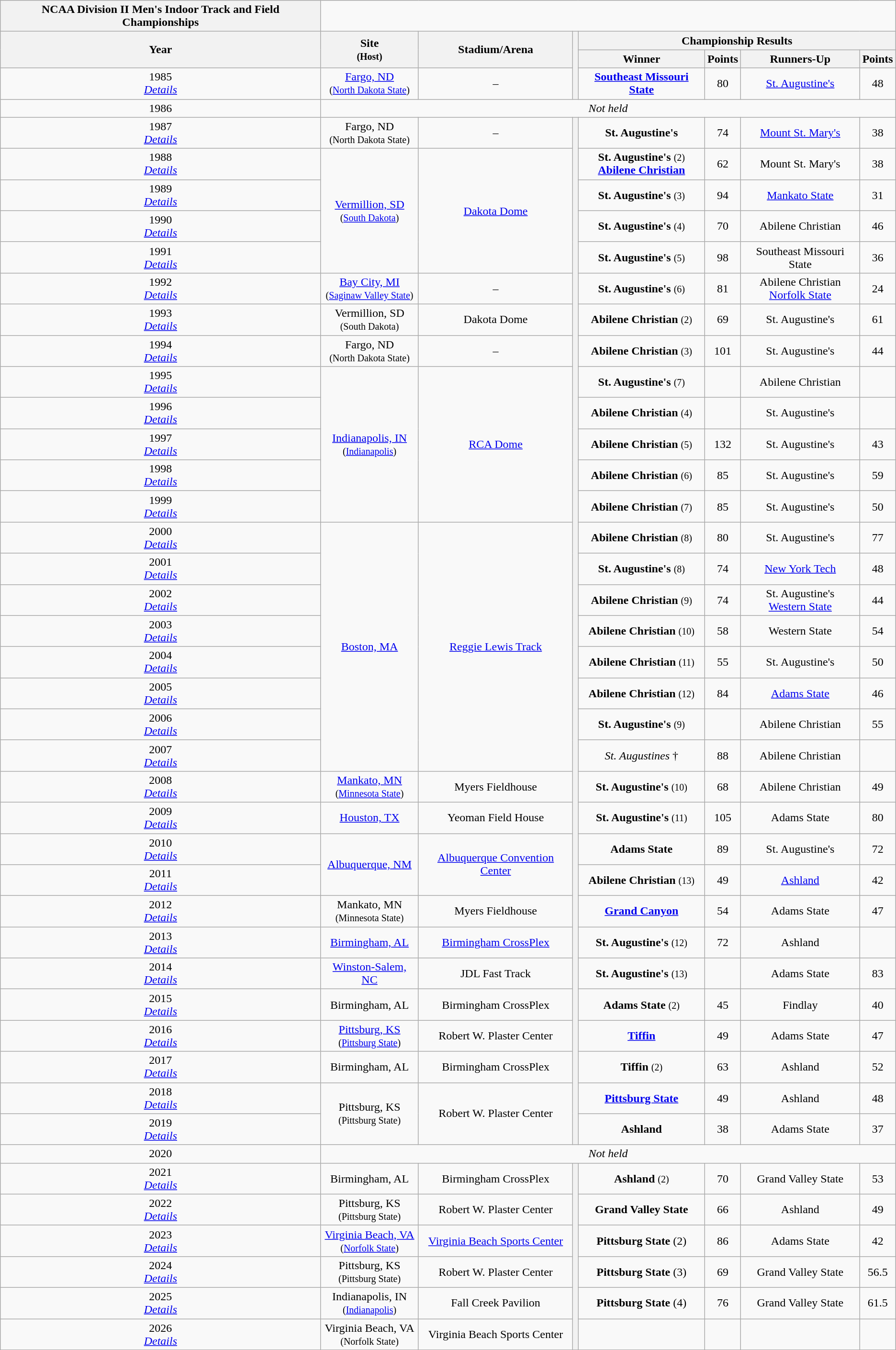<table class="wikitable" style="text-align:center">
<tr>
<th style=>NCAA Division II Men's Indoor Track and Field Championships</th>
</tr>
<tr>
<th rowspan="2">Year</th>
<th rowspan="2">Site<br><small>(Host)</small></th>
<th rowspan="2">Stadium/Arena</th>
<th rowspan="3"></th>
<th colspan=4>Championship Results</th>
</tr>
<tr>
<th>Winner</th>
<th>Points</th>
<th>Runners-Up</th>
<th>Points</th>
</tr>
<tr>
<td>1985<br> <em><a href='#'>Details</a></em></td>
<td><a href='#'>Fargo, ND</a><br><small>(<a href='#'>North Dakota State</a>)</small></td>
<td>–</td>
<td><strong><a href='#'>Southeast Missouri State</a></strong></td>
<td align=center>80</td>
<td><a href='#'>St. Augustine's</a></td>
<td align=center>48</td>
</tr>
<tr>
<td>1986</td>
<td colspan="8"><em>Not held</em></td>
</tr>
<tr>
<td>1987<br> <em><a href='#'>Details</a></em></td>
<td>Fargo, ND<br><small>(North Dakota State)</small></td>
<td>–</td>
<th rowspan="33"></th>
<td><strong>St. Augustine's</strong></td>
<td align=center>74</td>
<td><a href='#'>Mount St. Mary's</a></td>
<td align=center>38</td>
</tr>
<tr>
<td>1988<br> <em><a href='#'>Details</a></em></td>
<td rowspan="4"><a href='#'>Vermillion, SD</a><br><small>(<a href='#'>South Dakota</a>)</small></td>
<td rowspan="4"><a href='#'>Dakota Dome</a></td>
<td><strong>St. Augustine's</strong> <small>(2)</small><br><strong><a href='#'>Abilene Christian</a></strong></td>
<td align=center>62</td>
<td>Mount St. Mary's</td>
<td align=center>38</td>
</tr>
<tr>
<td>1989<br> <em><a href='#'>Details</a></em></td>
<td><strong>St. Augustine's</strong> <small>(3)</small></td>
<td align=center>94</td>
<td><a href='#'>Mankato State</a></td>
<td align=center>31</td>
</tr>
<tr>
<td>1990<br> <em><a href='#'>Details</a></em></td>
<td><strong>St. Augustine's</strong> <small>(4)</small></td>
<td align=center>70</td>
<td>Abilene Christian</td>
<td align=center>46</td>
</tr>
<tr>
<td>1991<br> <em><a href='#'>Details</a></em></td>
<td><strong>St. Augustine's</strong> <small>(5)</small></td>
<td align=center>98</td>
<td>Southeast Missouri State</td>
<td align=center>36</td>
</tr>
<tr>
<td>1992<br> <em><a href='#'>Details</a></em></td>
<td><a href='#'>Bay City, MI</a><br><small>(<a href='#'>Saginaw Valley State</a>)</small></td>
<td>–</td>
<td><strong>St. Augustine's</strong> <small>(6)</small></td>
<td align=center>81</td>
<td>Abilene Christian<br><a href='#'>Norfolk State</a></td>
<td align=center>24</td>
</tr>
<tr>
<td>1993<br> <em><a href='#'>Details</a></em></td>
<td>Vermillion, SD<br><small>(South Dakota)</small></td>
<td>Dakota Dome</td>
<td><strong>Abilene Christian</strong> <small>(2)</small></td>
<td align=center>69</td>
<td>St. Augustine's</td>
<td align=center>61</td>
</tr>
<tr>
<td>1994<br> <em><a href='#'>Details</a></em></td>
<td>Fargo, ND<br><small>(North Dakota State)</small></td>
<td>–</td>
<td><strong>Abilene Christian</strong> <small>(3)</small></td>
<td align=center>101</td>
<td>St. Augustine's</td>
<td align=center>44</td>
</tr>
<tr>
<td>1995<br> <em><a href='#'>Details</a></em></td>
<td rowspan="5"><a href='#'>Indianapolis, IN</a><br><small>(<a href='#'>Indianapolis</a>)</small></td>
<td rowspan="5"><a href='#'>RCA Dome</a></td>
<td><strong>St. Augustine's</strong> <small>(7)</small></td>
<td align=center></td>
<td>Abilene Christian</td>
<td align=center></td>
</tr>
<tr>
<td>1996<br> <em><a href='#'>Details</a></em></td>
<td><strong>Abilene Christian</strong> <small>(4)</small></td>
<td align=center></td>
<td>St. Augustine's</td>
<td align=center></td>
</tr>
<tr>
<td>1997<br> <em><a href='#'>Details</a></em></td>
<td><strong>Abilene Christian</strong> <small>(5)</small></td>
<td align=center>132</td>
<td>St. Augustine's</td>
<td align=center>43</td>
</tr>
<tr>
<td>1998<br> <em><a href='#'>Details</a></em></td>
<td><strong>Abilene Christian</strong> <small>(6)</small></td>
<td align=center>85</td>
<td>St. Augustine's</td>
<td align=center>59</td>
</tr>
<tr>
<td>1999<br> <em><a href='#'>Details</a></em></td>
<td><strong>Abilene Christian</strong> <small>(7)</small></td>
<td align=center>85</td>
<td>St. Augustine's</td>
<td align=center>50</td>
</tr>
<tr>
<td>2000<br> <em><a href='#'>Details</a></em></td>
<td rowspan="8"><a href='#'>Boston, MA</a></td>
<td rowspan="8"><a href='#'>Reggie Lewis Track</a></td>
<td><strong>Abilene Christian</strong> <small>(8)</small></td>
<td align=center>80</td>
<td>St. Augustine's</td>
<td align=center>77</td>
</tr>
<tr>
<td>2001<br> <em><a href='#'>Details</a></em></td>
<td><strong>St. Augustine's</strong> <small>(8)</small></td>
<td align=center>74</td>
<td><a href='#'>New York Tech</a></td>
<td align=center>48</td>
</tr>
<tr>
<td>2002<br> <em><a href='#'>Details</a></em></td>
<td><strong>Abilene Christian</strong> <small>(9)</small></td>
<td align=center>74</td>
<td>St. Augustine's<br><a href='#'>Western State</a></td>
<td align=center>44</td>
</tr>
<tr>
<td>2003<br> <em><a href='#'>Details</a></em></td>
<td><strong>Abilene Christian</strong> <small>(10)</small></td>
<td align=center>58</td>
<td>Western State</td>
<td align=center>54</td>
</tr>
<tr>
<td>2004<br> <em><a href='#'>Details</a></em></td>
<td><strong>Abilene Christian</strong> <small>(11)</small></td>
<td align=center>55</td>
<td>St. Augustine's</td>
<td align=center>50</td>
</tr>
<tr>
<td>2005<br> <em><a href='#'>Details</a></em></td>
<td><strong>Abilene Christian</strong> <small>(12)</small></td>
<td align=center>84</td>
<td><a href='#'>Adams State</a></td>
<td align=center>46</td>
</tr>
<tr>
<td>2006<br> <em><a href='#'>Details</a></em></td>
<td><strong>St. Augustine's</strong> <small>(9)</small></td>
<td align=center></td>
<td>Abilene Christian</td>
<td align=center>55</td>
</tr>
<tr>
<td>2007<br> <em><a href='#'>Details</a></em></td>
<td><em>St. Augustines</em> †</td>
<td align=center>88</td>
<td>Abilene Christian</td>
<td align=center></td>
</tr>
<tr>
<td>2008<br> <em><a href='#'>Details</a></em></td>
<td><a href='#'>Mankato, MN</a><br><small>(<a href='#'>Minnesota State</a>)</small></td>
<td>Myers Fieldhouse</td>
<td><strong>St. Augustine's</strong> <small>(10)</small></td>
<td align=center>68</td>
<td>Abilene Christian</td>
<td align=center>49</td>
</tr>
<tr>
<td>2009<br> <em><a href='#'>Details</a></em></td>
<td><a href='#'>Houston, TX</a></td>
<td>Yeoman Field House</td>
<td><strong>St. Augustine's</strong> <small>(11)</small></td>
<td align=center>105</td>
<td>Adams State</td>
<td align=center>80</td>
</tr>
<tr>
<td>2010<br> <em><a href='#'>Details</a></em></td>
<td rowspan="2"><a href='#'>Albuquerque, NM</a></td>
<td rowspan="2"><a href='#'>Albuquerque Convention Center</a></td>
<td><strong>Adams State</strong></td>
<td align=center>89</td>
<td>St. Augustine's</td>
<td align=center>72</td>
</tr>
<tr>
<td>2011<br> <em><a href='#'>Details</a></em></td>
<td><strong>Abilene Christian</strong> <small>(13)</small></td>
<td align=center>49</td>
<td><a href='#'>Ashland</a></td>
<td align=center>42</td>
</tr>
<tr>
<td>2012<br> <em><a href='#'>Details</a></em></td>
<td>Mankato, MN<br><small>(Minnesota State)</small></td>
<td>Myers Fieldhouse</td>
<td><strong><a href='#'>Grand Canyon</a></strong></td>
<td align=center>54</td>
<td>Adams State</td>
<td align=center>47</td>
</tr>
<tr>
<td>2013<br> <em><a href='#'>Details</a></em></td>
<td><a href='#'>Birmingham, AL</a></td>
<td><a href='#'>Birmingham CrossPlex</a></td>
<td><strong>St. Augustine's</strong> <small>(12)</small></td>
<td align=center>72</td>
<td>Ashland</td>
<td align=center></td>
</tr>
<tr>
<td>2014<br> <em><a href='#'>Details</a></em></td>
<td><a href='#'>Winston-Salem, NC</a></td>
<td>JDL Fast Track</td>
<td><strong>St. Augustine's</strong> <small>(13)</small></td>
<td align=center></td>
<td>Adams State</td>
<td align=center>83</td>
</tr>
<tr>
<td>2015<br> <em><a href='#'>Details</a></em></td>
<td>Birmingham, AL</td>
<td>Birmingham CrossPlex</td>
<td><strong>Adams State</strong> <small>(2)</small></td>
<td align=center>45</td>
<td>Findlay</td>
<td align=center>40</td>
</tr>
<tr>
<td>2016<br> <em><a href='#'>Details</a></em></td>
<td><a href='#'>Pittsburg, KS</a><br><small>(<a href='#'>Pittsburg State</a>)</small></td>
<td>Robert W. Plaster Center</td>
<td><strong><a href='#'>Tiffin</a></strong></td>
<td align=center>49</td>
<td>Adams State</td>
<td align=center>47</td>
</tr>
<tr>
<td>2017<br> <em><a href='#'>Details</a></em></td>
<td>Birmingham, AL</td>
<td>Birmingham CrossPlex</td>
<td><strong>Tiffin</strong> <small>(2)</small></td>
<td align=center>63</td>
<td>Ashland</td>
<td align=center>52</td>
</tr>
<tr>
<td>2018<br> <em><a href='#'>Details</a></em></td>
<td rowspan="2">Pittsburg, KS<br><small>(Pittsburg State)</small></td>
<td rowspan="2">Robert W. Plaster Center</td>
<td><strong><a href='#'>Pittsburg State</a></strong></td>
<td align=center>49</td>
<td>Ashland</td>
<td align=center>48</td>
</tr>
<tr>
<td>2019<br> <em><a href='#'>Details</a></em></td>
<td><strong>Ashland</strong></td>
<td align=center>38</td>
<td>Adams State</td>
<td align=center>37</td>
</tr>
<tr>
<td>2020</td>
<td colspan="8"><em>Not held</em></td>
</tr>
<tr>
<td>2021<br> <em><a href='#'>Details</a></em></td>
<td>Birmingham, AL</td>
<td>Birmingham CrossPlex</td>
<th rowspan="6"></th>
<td><strong>Ashland</strong> <small>(2)</small></td>
<td align=center>70</td>
<td>Grand Valley State</td>
<td align=center>53</td>
</tr>
<tr>
<td>2022<br> <em><a href='#'>Details</a></em></td>
<td>Pittsburg, KS<br><small>(Pittsburg State)</small></td>
<td>Robert W. Plaster Center</td>
<td><strong>Grand Valley State</strong></td>
<td>66</td>
<td>Ashland</td>
<td>49</td>
</tr>
<tr>
<td>2023<br> <em><a href='#'>Details</a></em></td>
<td><a href='#'>Virginia Beach, VA</a><br><small>(<a href='#'>Norfolk State</a>)</small></td>
<td><a href='#'>Virginia Beach Sports Center</a></td>
<td><strong>Pittsburg State</strong> (2)</td>
<td>86</td>
<td>Adams State</td>
<td>42</td>
</tr>
<tr>
<td>2024<br> <em><a href='#'>Details</a></em></td>
<td>Pittsburg, KS<br><small>(Pittsburg State)</small></td>
<td>Robert W. Plaster Center</td>
<td><strong>Pittsburg State</strong> (3)</td>
<td>69</td>
<td>Grand Valley State</td>
<td>56.5</td>
</tr>
<tr>
<td>2025<br> <em><a href='#'>Details</a></em></td>
<td>Indianapolis, IN<br><small>(<a href='#'>Indianapolis</a>)</small></td>
<td>Fall Creek Pavilion</td>
<td><strong>Pittsburg State</strong> (4)</td>
<td>76</td>
<td>Grand Valley State</td>
<td>61.5</td>
</tr>
<tr>
<td>2026<br> <em><a href='#'>Details</a></em></td>
<td>Virginia Beach, VA<br><small>(Norfolk State)</small></td>
<td>Virginia Beach Sports Center</td>
<td></td>
<td></td>
<td></td>
<td></td>
</tr>
</table>
